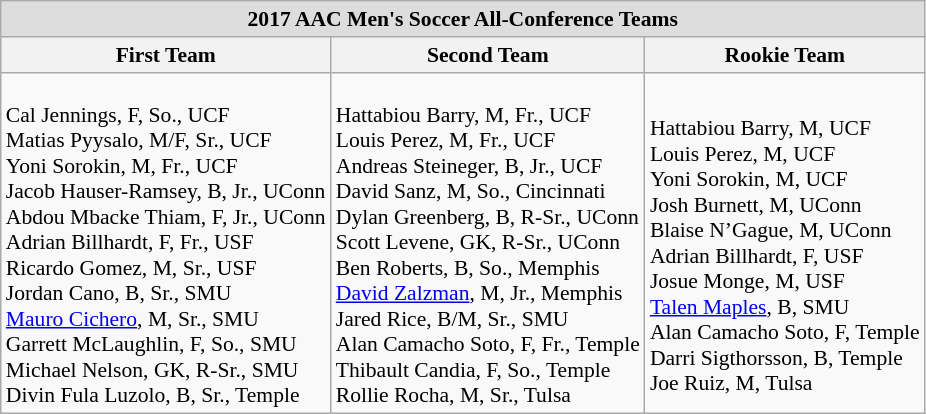<table class="wikitable" style="white-space:nowrap; font-size:90%;">
<tr>
<td colspan="7" style="text-align:center; background:#ddd;"><strong>2017 AAC Men's Soccer All-Conference Teams</strong></td>
</tr>
<tr>
<th>First Team</th>
<th>Second Team</th>
<th>Rookie Team</th>
</tr>
<tr>
<td><br>Cal Jennings, F, So., UCF<br>
Matias Pyysalo, M/F, Sr., UCF<br>
Yoni Sorokin, M, Fr., UCF<br>
Jacob Hauser-Ramsey, B, Jr., UConn<br>
Abdou Mbacke Thiam, F, Jr., UConn<br>
Adrian Billhardt, F, Fr., USF<br>
Ricardo Gomez, M, Sr., USF<br>
Jordan Cano, B, Sr., SMU<br>
<a href='#'>Mauro Cichero</a>, M, Sr., SMU<br>
Garrett McLaughlin, F, So., SMU<br>
Michael Nelson, GK, R-Sr., SMU<br>
Divin Fula Luzolo, B, Sr., Temple</td>
<td><br>Hattabiou Barry, M, Fr., UCF<br>
Louis Perez, M, Fr., UCF<br>
Andreas Steineger, B, Jr., UCF<br>
David Sanz, M, So., Cincinnati<br>
Dylan Greenberg, B, R-Sr., UConn<br>
Scott Levene, GK, R-Sr., UConn<br>
Ben Roberts, B, So., Memphis<br>
<a href='#'>David Zalzman</a>, M, Jr., Memphis<br>
Jared Rice, B/M, Sr., SMU<br>
Alan Camacho Soto, F, Fr., Temple<br>
Thibault Candia, F, So., Temple<br>
Rollie Rocha, M, Sr., Tulsa</td>
<td><br>Hattabiou Barry, M, UCF<br>
Louis Perez, M, UCF<br>
Yoni Sorokin, M, UCF<br>
Josh Burnett, M, UConn<br>
Blaise N’Gague, M, UConn<br>
Adrian Billhardt, F, USF<br>
Josue Monge, M, USF<br>
<a href='#'>Talen Maples</a>, B, SMU<br>
Alan Camacho Soto, F, Temple<br>
Darri Sigthorsson, B, Temple<br>
Joe Ruiz, M, Tulsa</td>
</tr>
</table>
